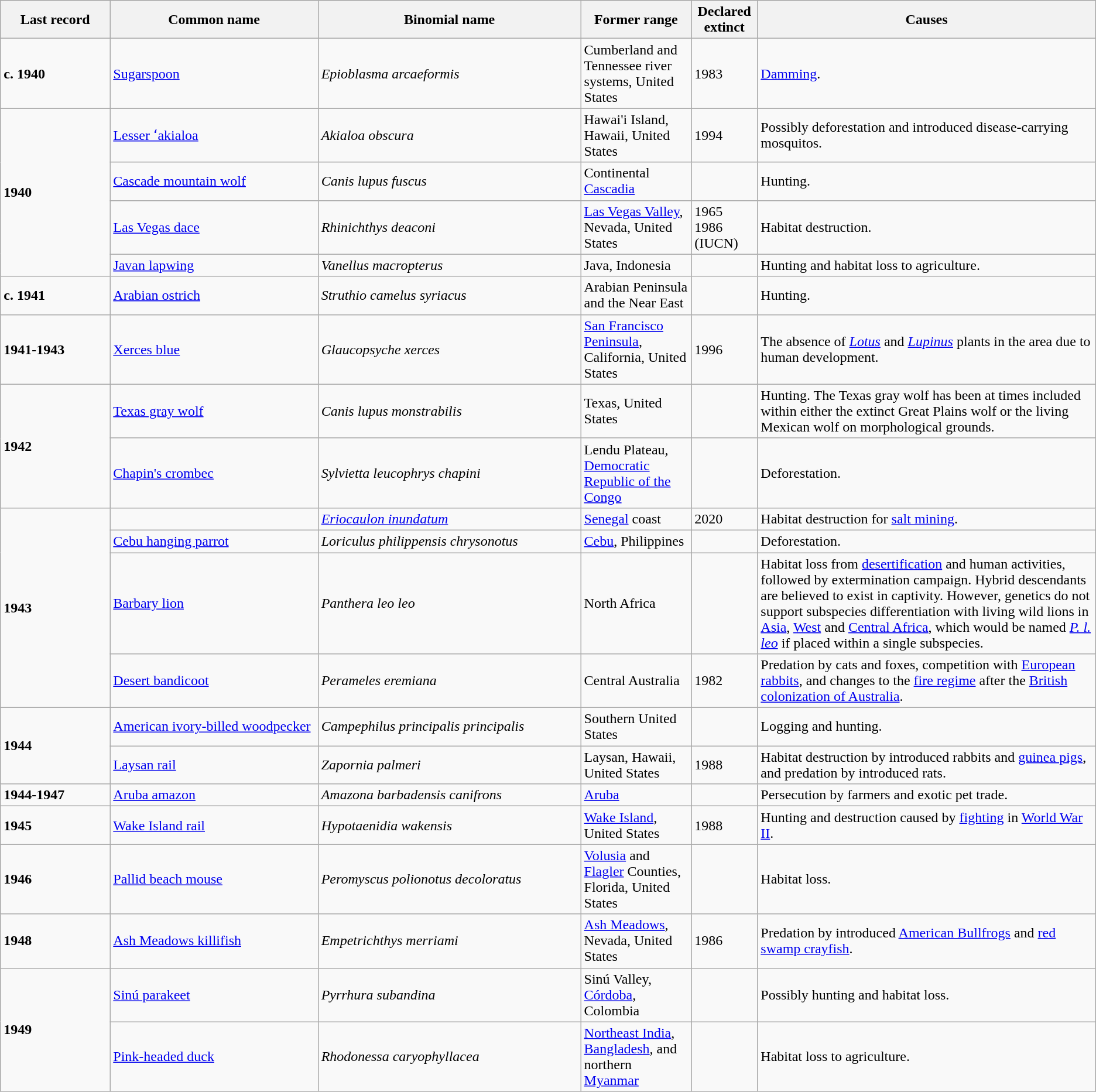<table class="wikitable sortable">
<tr>
<th style="width:10%;">Last record</th>
<th style="width:19%;">Common name</th>
<th style="width:24%;">Binomial name</th>
<th>Former range</th>
<th>Declared extinct</th>
<th>Causes</th>
</tr>
<tr>
<td><strong>c. 1940</strong></td>
<td><a href='#'>Sugarspoon</a></td>
<td><em>Epioblasma arcaeformis</em></td>
<td>Cumberland and Tennessee river systems, United States</td>
<td>1983 </td>
<td><a href='#'>Damming</a>.</td>
</tr>
<tr>
<td rowspan="4"><strong>1940</strong></td>
<td><a href='#'>Lesser ʻakialoa</a></td>
<td><em>Akialoa obscura</em></td>
<td>Hawai'i Island, Hawaii, United States</td>
<td>1994 </td>
<td>Possibly deforestation and introduced disease-carrying mosquitos.</td>
</tr>
<tr>
<td><a href='#'>Cascade mountain wolf</a></td>
<td><em>Canis lupus fuscus</em></td>
<td>Continental <a href='#'>Cascadia</a></td>
<td></td>
<td>Hunting.</td>
</tr>
<tr>
<td><a href='#'>Las Vegas dace</a></td>
<td><em>Rhinichthys deaconi</em></td>
<td><a href='#'>Las Vegas Valley</a>, Nevada, United States</td>
<td>1965<br>1986 (IUCN)</td>
<td>Habitat destruction.</td>
</tr>
<tr>
<td><a href='#'>Javan lapwing</a></td>
<td><em>Vanellus macropterus</em></td>
<td>Java, Indonesia</td>
<td></td>
<td>Hunting and habitat loss to agriculture.</td>
</tr>
<tr>
<td><strong>c. 1941</strong></td>
<td><a href='#'>Arabian ostrich</a></td>
<td><em>Struthio camelus syriacus</em></td>
<td>Arabian Peninsula and the Near East</td>
<td></td>
<td>Hunting.</td>
</tr>
<tr>
<td><strong>1941-1943</strong></td>
<td><a href='#'>Xerces blue</a></td>
<td><em>Glaucopsyche xerces</em></td>
<td><a href='#'>San Francisco Peninsula</a>, California, United States</td>
<td>1996 </td>
<td>The absence of <a href='#'><em>Lotus</em></a> and <em><a href='#'>Lupinus</a></em> plants in the area due to human development.</td>
</tr>
<tr>
<td rowspan="2"><strong>1942</strong></td>
<td><a href='#'>Texas gray wolf</a></td>
<td><em>Canis lupus monstrabilis</em></td>
<td>Texas, United States</td>
<td></td>
<td>Hunting. The Texas gray wolf has been at times included within either the extinct Great Plains wolf or the living Mexican wolf on morphological grounds.</td>
</tr>
<tr>
<td><a href='#'>Chapin's crombec</a></td>
<td><em>Sylvietta leucophrys chapini</em></td>
<td>Lendu Plateau, <a href='#'>Democratic Republic of the Congo</a></td>
<td></td>
<td>Deforestation.</td>
</tr>
<tr>
<td rowspan="4"><strong>1943</strong></td>
<td></td>
<td><em><a href='#'>Eriocaulon inundatum</a></em></td>
<td><a href='#'>Senegal</a> coast</td>
<td>2020 </td>
<td>Habitat destruction for <a href='#'>salt mining</a>.</td>
</tr>
<tr>
<td><a href='#'>Cebu hanging parrot</a></td>
<td><em>Loriculus philippensis chrysonotus</em></td>
<td><a href='#'>Cebu</a>, Philippines</td>
<td></td>
<td>Deforestation.</td>
</tr>
<tr>
<td><a href='#'>Barbary lion</a></td>
<td><em>Panthera leo leo</em></td>
<td>North Africa</td>
<td></td>
<td>Habitat loss from <a href='#'>desertification</a> and human activities, followed by extermination campaign. Hybrid descendants are believed to exist in captivity. However, genetics do not support subspecies differentiation with living wild lions in <a href='#'>Asia</a>, <a href='#'>West</a> and <a href='#'>Central Africa</a>, which would be named <em><a href='#'>P. l. leo</a></em> if placed within a single subspecies.</td>
</tr>
<tr>
<td><a href='#'>Desert bandicoot</a></td>
<td><em>Perameles eremiana</em></td>
<td>Central Australia</td>
<td>1982 </td>
<td>Predation by cats and foxes, competition with <a href='#'>European rabbits</a>, and changes to the <a href='#'>fire regime</a> after the <a href='#'>British colonization of Australia</a>.</td>
</tr>
<tr>
<td rowspan="2"><strong>1944</strong></td>
<td><a href='#'>American ivory-billed woodpecker</a></td>
<td><em>Campephilus principalis principalis</em></td>
<td>Southern United States</td>
<td></td>
<td>Logging and hunting.</td>
</tr>
<tr>
<td><a href='#'>Laysan rail</a></td>
<td><em>Zapornia palmeri</em></td>
<td>Laysan, Hawaii, United States</td>
<td>1988 </td>
<td>Habitat destruction by introduced rabbits and <a href='#'>guinea pigs</a>, and predation by introduced rats.</td>
</tr>
<tr>
<td><strong>1944-1947</strong></td>
<td><a href='#'>Aruba amazon</a></td>
<td><em>Amazona barbadensis canifrons</em></td>
<td><a href='#'>Aruba</a></td>
<td></td>
<td>Persecution by farmers and exotic pet trade.</td>
</tr>
<tr>
<td><strong>1945</strong></td>
<td><a href='#'>Wake Island rail</a></td>
<td><em>Hypotaenidia wakensis</em></td>
<td><a href='#'>Wake Island</a>, United States</td>
<td>1988 </td>
<td>Hunting and destruction caused by <a href='#'>fighting</a> in <a href='#'>World War II</a>.</td>
</tr>
<tr>
<td><strong>1946</strong></td>
<td><a href='#'>Pallid beach mouse</a></td>
<td><em>Peromyscus polionotus decoloratus</em></td>
<td><a href='#'>Volusia</a> and <a href='#'>Flagler</a> Counties, Florida, United States</td>
<td></td>
<td>Habitat loss.</td>
</tr>
<tr>
<td><strong>1948</strong></td>
<td><a href='#'>Ash Meadows killifish</a></td>
<td><em>Empetrichthys merriami</em></td>
<td><a href='#'>Ash Meadows</a>, Nevada, United States</td>
<td>1986 </td>
<td>Predation by introduced <a href='#'>American Bullfrogs</a> and <a href='#'>red swamp crayfish</a>.</td>
</tr>
<tr>
<td rowspan="2"><strong>1949</strong></td>
<td><a href='#'>Sinú parakeet</a></td>
<td><em>Pyrrhura subandina</em></td>
<td>Sinú Valley, <a href='#'>Córdoba</a>, Colombia</td>
<td></td>
<td>Possibly hunting and habitat loss.</td>
</tr>
<tr>
<td><a href='#'>Pink-headed duck</a></td>
<td><em>Rhodonessa caryophyllacea</em></td>
<td><a href='#'>Northeast India</a>, <a href='#'>Bangladesh</a>, and northern <a href='#'>Myanmar</a></td>
<td></td>
<td>Habitat loss to agriculture.</td>
</tr>
</table>
